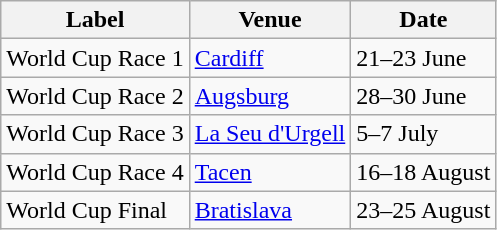<table class="wikitable">
<tr>
<th>Label</th>
<th>Venue</th>
<th>Date</th>
</tr>
<tr align=left>
<td>World Cup Race 1</td>
<td align=left> <a href='#'>Cardiff</a></td>
<td align=left>21–23 June</td>
</tr>
<tr align=left>
<td>World Cup Race 2</td>
<td align=left> <a href='#'>Augsburg</a></td>
<td align=left>28–30 June</td>
</tr>
<tr align=left>
<td>World Cup Race 3</td>
<td align=left> <a href='#'>La Seu d'Urgell</a></td>
<td align=left>5–7 July</td>
</tr>
<tr align=left>
<td>World Cup Race 4</td>
<td align=left> <a href='#'>Tacen</a></td>
<td align=left>16–18 August</td>
</tr>
<tr align=left>
<td>World Cup Final</td>
<td align=left> <a href='#'>Bratislava</a></td>
<td align=left>23–25 August</td>
</tr>
</table>
